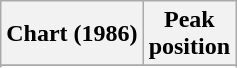<table class="wikitable sortable plainrowheaders">
<tr>
<th>Chart (1986)</th>
<th>Peak<br>position</th>
</tr>
<tr>
</tr>
<tr>
</tr>
<tr>
</tr>
</table>
